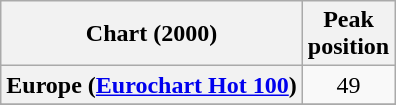<table class="wikitable sortable plainrowheaders" style="text-align:center;">
<tr>
<th scope="col">Chart (2000)</th>
<th scope="col">Peak<br>position</th>
</tr>
<tr>
<th scope="row">Europe (<a href='#'>Eurochart Hot 100</a>)</th>
<td>49</td>
</tr>
<tr>
</tr>
<tr>
</tr>
<tr>
</tr>
</table>
